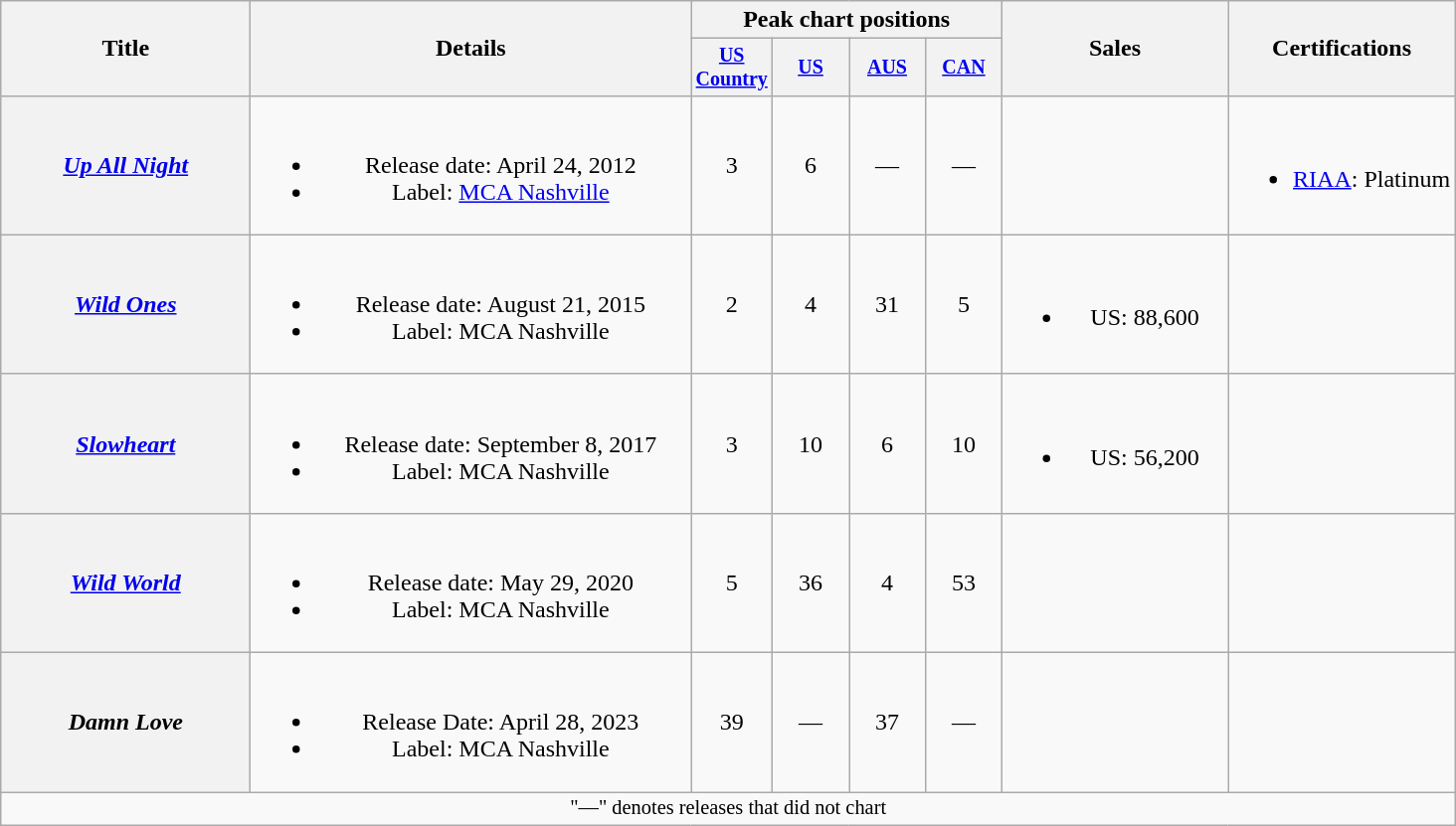<table class="wikitable plainrowheaders" style="text-align:center;">
<tr>
<th rowspan="2" style="width:10em;">Title</th>
<th rowspan="2" style="width:18em;">Details</th>
<th colspan="4">Peak chart positions</th>
<th rowspan="2" style="width:9em;">Sales</th>
<th rowspan="2">Certifications</th>
</tr>
<tr style="font-size:smaller;">
<th style="width:45px;"><a href='#'>US Country</a><br></th>
<th style="width:45px;"><a href='#'>US</a><br></th>
<th style="width:45px;"><a href='#'>AUS</a><br></th>
<th style="width:45px;"><a href='#'>CAN</a><br></th>
</tr>
<tr>
<th scope="row"><em><a href='#'>Up All Night</a></em></th>
<td><br><ul><li>Release date: April 24, 2012</li><li>Label: <a href='#'>MCA Nashville</a></li></ul></td>
<td>3</td>
<td>6</td>
<td>—</td>
<td>—</td>
<td></td>
<td><br><ul><li><a href='#'>RIAA</a>: Platinum</li></ul></td>
</tr>
<tr>
<th scope="row"><em><a href='#'>Wild Ones</a></em></th>
<td><br><ul><li>Release date: August 21, 2015</li><li>Label: MCA Nashville</li></ul></td>
<td>2</td>
<td>4</td>
<td>31</td>
<td>5</td>
<td><br><ul><li>US: 88,600</li></ul></td>
<td></td>
</tr>
<tr>
<th scope="row"><em><a href='#'>Slowheart</a></em></th>
<td><br><ul><li>Release date: September 8, 2017</li><li>Label: MCA Nashville</li></ul></td>
<td>3</td>
<td>10</td>
<td>6</td>
<td>10</td>
<td><br><ul><li>US: 56,200</li></ul></td>
<td></td>
</tr>
<tr>
<th scope="row"><em><a href='#'>Wild World</a></em></th>
<td><br><ul><li>Release date: May 29, 2020</li><li>Label: MCA Nashville</li></ul></td>
<td>5</td>
<td>36</td>
<td>4</td>
<td>53</td>
<td></td>
<td></td>
</tr>
<tr>
<th scope="row"><em>Damn Love</em></th>
<td><br><ul><li>Release Date: April 28, 2023</li><li>Label: MCA Nashville</li></ul></td>
<td>39</td>
<td>—</td>
<td>37</td>
<td>—</td>
<td></td>
<td></td>
</tr>
<tr>
<td colspan="8" style="font-size:85%">"—" denotes releases that did not chart</td>
</tr>
</table>
